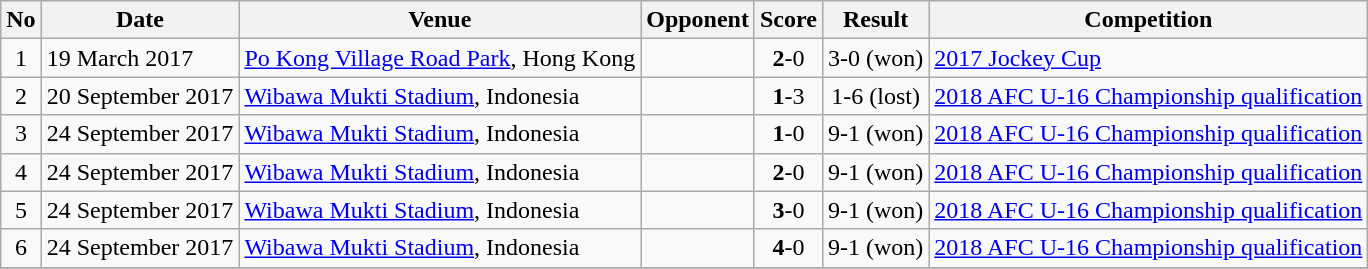<table class="wikitable">
<tr>
<th>No</th>
<th>Date</th>
<th>Venue</th>
<th>Opponent</th>
<th>Score</th>
<th>Result</th>
<th>Competition</th>
</tr>
<tr>
<td align=center>1</td>
<td>19 March 2017</td>
<td><a href='#'>Po Kong Village Road Park</a>, Hong Kong</td>
<td></td>
<td align=center><strong>2</strong>-0</td>
<td align=center>3-0 (won)</td>
<td><a href='#'>2017 Jockey Cup</a></td>
</tr>
<tr>
<td align=center>2</td>
<td>20 September 2017</td>
<td><a href='#'>Wibawa Mukti Stadium</a>, Indonesia</td>
<td></td>
<td align=center><strong>1</strong>-3</td>
<td align=center>1-6 (lost)</td>
<td><a href='#'>2018 AFC U-16 Championship qualification</a></td>
</tr>
<tr>
<td align=center>3</td>
<td>24 September 2017</td>
<td><a href='#'>Wibawa Mukti Stadium</a>, Indonesia</td>
<td></td>
<td align=center><strong>1</strong>-0</td>
<td align=center>9-1 (won)</td>
<td><a href='#'>2018 AFC U-16 Championship qualification</a></td>
</tr>
<tr>
<td align=center>4</td>
<td>24 September 2017</td>
<td><a href='#'>Wibawa Mukti Stadium</a>, Indonesia</td>
<td></td>
<td align=center><strong>2</strong>-0</td>
<td align=center>9-1 (won)</td>
<td><a href='#'>2018 AFC U-16 Championship qualification</a></td>
</tr>
<tr>
<td align=center>5</td>
<td>24 September 2017</td>
<td><a href='#'>Wibawa Mukti Stadium</a>, Indonesia</td>
<td></td>
<td align=center><strong>3</strong>-0</td>
<td align=center>9-1 (won)</td>
<td><a href='#'>2018 AFC U-16 Championship qualification</a></td>
</tr>
<tr>
<td align=center>6</td>
<td>24 September 2017</td>
<td><a href='#'>Wibawa Mukti Stadium</a>, Indonesia</td>
<td></td>
<td align=center><strong>4</strong>-0</td>
<td align=center>9-1 (won)</td>
<td><a href='#'>2018 AFC U-16 Championship qualification</a></td>
</tr>
<tr>
</tr>
</table>
